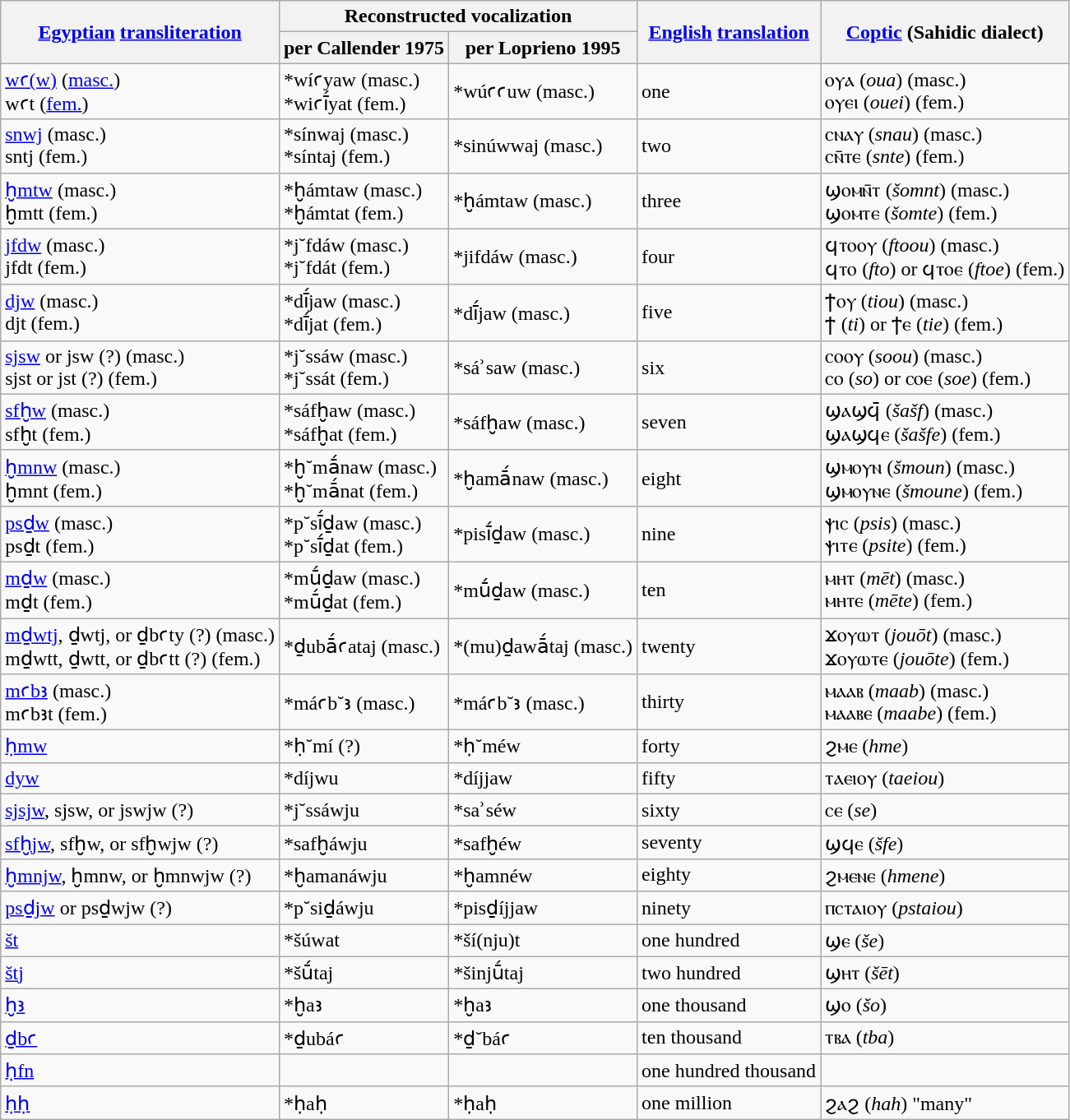<table class="wikitable">
<tr>
<th rowspan="2"><a href='#'>Egyptian</a> <a href='#'>transliteration</a></th>
<th colspan="2">Reconstructed vocalization</th>
<th rowspan="2"><a href='#'>English</a> <a href='#'>translation</a></th>
<th rowspan="2"><a href='#'>Coptic</a> (Sahidic dialect)</th>
</tr>
<tr>
<th>per Callender 1975</th>
<th>per Loprieno 1995</th>
</tr>
<tr>
<td><a href='#'>wꜥ(w)</a> (<a href='#'>masc.</a>)<br>wꜥt (<a href='#'>fem.</a>)</td>
<td>*wíꜥyaw (masc.)<br>*wiꜥī́yat (fem.)</td>
<td>*wúꜥꜥuw (masc.)</td>
<td>one</td>
<td>ⲟⲩⲁ (<em>oua</em>) (masc.)<br>ⲟⲩⲉⲓ (<em>ouei</em>) (fem.)</td>
</tr>
<tr>
<td><a href='#'>snwj</a> (masc.)<br>sntj (fem.)</td>
<td>*sínwaj (masc.)<br>*síntaj (fem.)</td>
<td>*sinúwwaj (masc.)</td>
<td>two</td>
<td>ⲥⲛⲁⲩ (<em>snau</em>) (masc.)<br>ⲥⲛ̄ⲧⲉ (<em>snte</em>) (fem.)</td>
</tr>
<tr>
<td><a href='#'>ḫmtw</a> (masc.)<br>ḫmtt (fem.)</td>
<td>*ḫámtaw (masc.)<br>*ḫámtat (fem.)</td>
<td>*ḫámtaw (masc.)</td>
<td>three</td>
<td>ϣⲟⲙⲛ̄ⲧ (<em>šomnt</em>) (masc.)<br>ϣⲟⲙⲧⲉ (<em>šomte</em>) (fem.)</td>
</tr>
<tr>
<td><a href='#'>jfdw</a> (masc.)<br>jfdt (fem.)</td>
<td>*j˘fdáw (masc.)<br>*j˘fdát (fem.)</td>
<td>*jifdáw (masc.)</td>
<td>four</td>
<td>ϥⲧⲟⲟⲩ (<em>ftoou</em>) (masc.)<br>ϥⲧⲟ (<em>fto</em>) or ϥⲧⲟⲉ (<em>ftoe</em>) (fem.)</td>
</tr>
<tr>
<td><a href='#'>djw</a> (masc.)<br>djt (fem.)</td>
<td>*dī́jaw (masc.)<br>*dī́jat (fem.)</td>
<td>*dī́jaw (masc.)</td>
<td>five</td>
<td>ϯⲟⲩ (<em>tiou</em>) (masc.)<br>ϯ (<em>ti</em>) or ϯⲉ (<em>tie</em>) (fem.)</td>
</tr>
<tr>
<td><a href='#'>sjsw</a> or jsw (?) (masc.)<br>sjst or jst (?) (fem.)</td>
<td>*j˘ssáw (masc.)<br>*j˘ssát (fem.)</td>
<td>*sáʾsaw (masc.)</td>
<td>six</td>
<td>ⲥⲟⲟⲩ (<em>soou</em>) (masc.)<br>ⲥⲟ (<em>so</em>) or ⲥⲟⲉ (<em>soe</em>) (fem.)</td>
</tr>
<tr>
<td><a href='#'>sfḫw</a> (masc.)<br>sfḫt (fem.)</td>
<td>*sáfḫaw (masc.)<br>*sáfḫat (fem.)</td>
<td>*sáfḫaw (masc.)</td>
<td>seven</td>
<td>ϣⲁϣϥ̄ (<em>šašf</em>) (masc.)<br>ϣⲁϣϥⲉ (<em>šašfe</em>) (fem.)</td>
</tr>
<tr>
<td><a href='#'>ḫmnw</a> (masc.)<br>ḫmnt (fem.)</td>
<td>*ḫ˘mā́naw (masc.)<br>*ḫ˘mā́nat (fem.)</td>
<td>*ḫamā́naw (masc.)</td>
<td>eight</td>
<td>ϣⲙⲟⲩⲛ (<em>šmoun</em>) (masc.)<br>ϣⲙⲟⲩⲛⲉ (<em>šmoune</em>) (fem.)</td>
</tr>
<tr>
<td><a href='#'>psḏw</a> (masc.)<br>psḏt (fem.)</td>
<td>*p˘sī́ḏaw (masc.)<br>*p˘sī́ḏat (fem.)</td>
<td>*pisī́ḏaw (masc.)</td>
<td>nine</td>
<td>ⲯⲓⲥ (<em>psis</em>) (masc.)<br>ⲯⲓⲧⲉ (<em>psite</em>) (fem.)</td>
</tr>
<tr>
<td><a href='#'>mḏw</a> (masc.)<br>mḏt (fem.)</td>
<td>*mū́ḏaw (masc.)<br>*mū́ḏat (fem.)</td>
<td>*mū́ḏaw (masc.)</td>
<td>ten</td>
<td>ⲙⲏⲧ (<em>mēt</em>) (masc.)<br>ⲙⲏⲧⲉ (<em>mēte</em>) (fem.)</td>
</tr>
<tr>
<td><a href='#'>mḏwtj</a>, ḏwtj, or ḏbꜥty (?) (masc.)<br>mḏwtt, ḏwtt, or ḏbꜥtt (?) (fem.)</td>
<td>*ḏubā́ꜥataj (masc.)</td>
<td>*(mu)ḏawā́taj (masc.)</td>
<td>twenty</td>
<td>ϫⲟⲩⲱⲧ (<em>jouōt</em>) (masc.)<br>ϫⲟⲩⲱⲧⲉ (<em>jouōte</em>) (fem.)</td>
</tr>
<tr>
<td><a href='#'>mꜥbꜣ</a> (masc.)<br>mꜥbꜣt (fem.)</td>
<td>*máꜥb˘ꜣ (masc.)</td>
<td>*máꜥb˘ꜣ (masc.)</td>
<td>thirty</td>
<td>ⲙⲁⲁⲃ (<em>maab</em>) (masc.)<br>ⲙⲁⲁⲃⲉ (<em>maabe</em>) (fem.)</td>
</tr>
<tr>
<td><a href='#'>ḥmw</a></td>
<td>*ḥ˘mí (?)</td>
<td>*ḥ˘méw</td>
<td>forty</td>
<td>ϩⲙⲉ (<em>hme</em>)</td>
</tr>
<tr>
<td><a href='#'>dyw</a></td>
<td>*díjwu</td>
<td>*díjjaw</td>
<td>fifty</td>
<td>ⲧⲁⲉⲓⲟⲩ (<em>taeiou</em>)</td>
</tr>
<tr>
<td><a href='#'>sjsjw</a>, sjsw, or jswjw (?)</td>
<td>*j˘ssáwju</td>
<td>*saʾséw</td>
<td>sixty</td>
<td>ⲥⲉ (<em>se</em>)</td>
</tr>
<tr>
<td><a href='#'>sfḫjw</a>, sfḫw, or sfḫwjw (?)</td>
<td>*safḫáwju</td>
<td>*safḫéw</td>
<td>seventy</td>
<td>ϣϥⲉ (<em>šfe</em>)</td>
</tr>
<tr>
<td><a href='#'>ḫmnjw</a>, ḫmnw, or ḫmnwjw (?)</td>
<td>*ḫamanáwju</td>
<td>*ḫamnéw</td>
<td>eighty</td>
<td>ϩⲙⲉⲛⲉ (<em>hmene</em>)</td>
</tr>
<tr>
<td><a href='#'>psḏjw</a> or psḏwjw (?)</td>
<td>*p˘siḏáwju</td>
<td>*pisḏíjjaw</td>
<td>ninety</td>
<td>ⲡⲥⲧⲁⲓⲟⲩ (<em>pstaiou</em>)</td>
</tr>
<tr>
<td><a href='#'>št</a></td>
<td>*šúwat</td>
<td>*ší(nju)t</td>
<td>one hundred</td>
<td>ϣⲉ (<em>še</em>)</td>
</tr>
<tr>
<td><a href='#'>štj</a></td>
<td>*šū́taj</td>
<td>*šinjū́taj</td>
<td>two hundred</td>
<td>ϣⲏⲧ (<em>šēt</em>)</td>
</tr>
<tr>
<td><a href='#'>ḫꜣ</a></td>
<td>*ḫaꜣ</td>
<td>*ḫaꜣ</td>
<td>one thousand</td>
<td>ϣⲟ (<em>šo</em>)</td>
</tr>
<tr>
<td><a href='#'>ḏbꜥ</a></td>
<td>*ḏubáꜥ</td>
<td>*ḏ˘báꜥ</td>
<td>ten thousand</td>
<td>ⲧⲃⲁ (<em>tba</em>)</td>
</tr>
<tr>
<td><a href='#'>ḥfn</a></td>
<td></td>
<td></td>
<td>one hundred thousand</td>
<td></td>
</tr>
<tr>
<td><a href='#'>ḥḥ</a></td>
<td>*ḥaḥ</td>
<td>*ḥaḥ</td>
<td>one million</td>
<td>ϩⲁϩ (<em>hah</em>) "many"</td>
</tr>
</table>
